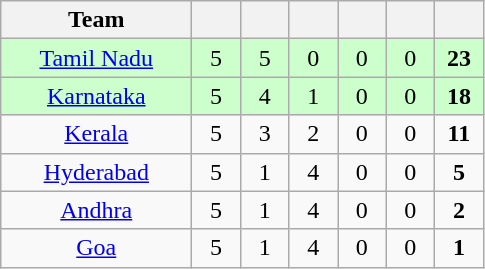<table class="wikitable" style="text-align:center">
<tr>
<th style="width:120px">Team</th>
<th style="width:25px"></th>
<th style="width:25px"></th>
<th style="width:25px"></th>
<th style="width:25px"></th>
<th style="width:25px"></th>
<th style="width:25px"></th>
</tr>
<tr style="background:#cfc;">
<td><a href='#'>Tamil Nadu</a></td>
<td>5</td>
<td>5</td>
<td>0</td>
<td>0</td>
<td>0</td>
<td><strong>23</strong></td>
</tr>
<tr style="background:#cfc;">
<td><a href='#'>Karnataka</a></td>
<td>5</td>
<td>4</td>
<td>1</td>
<td>0</td>
<td>0</td>
<td><strong>18</strong></td>
</tr>
<tr>
<td><a href='#'>Kerala</a></td>
<td>5</td>
<td>3</td>
<td>2</td>
<td>0</td>
<td>0</td>
<td><strong>11</strong></td>
</tr>
<tr>
<td><a href='#'>Hyderabad</a></td>
<td>5</td>
<td>1</td>
<td>4</td>
<td>0</td>
<td>0</td>
<td><strong>5</strong></td>
</tr>
<tr>
<td><a href='#'>Andhra</a></td>
<td>5</td>
<td>1</td>
<td>4</td>
<td>0</td>
<td>0</td>
<td><strong>2</strong></td>
</tr>
<tr>
<td><a href='#'>Goa</a></td>
<td>5</td>
<td>1</td>
<td>4</td>
<td>0</td>
<td>0</td>
<td><strong>1</strong></td>
</tr>
</table>
